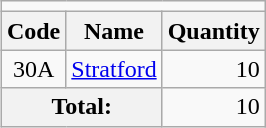<table class=wikitable style="clear:right;float:right;">
<tr>
<td colspan=3></td>
</tr>
<tr>
<th>Code</th>
<th>Name</th>
<th>Quantity</th>
</tr>
<tr>
<td style="text-align:center">30A</td>
<td><a href='#'>Stratford</a></td>
<td style="text-align:right">10</td>
</tr>
<tr>
<th colspan=2 scope=row>Total:</th>
<td style="text-align:right">10</td>
</tr>
</table>
